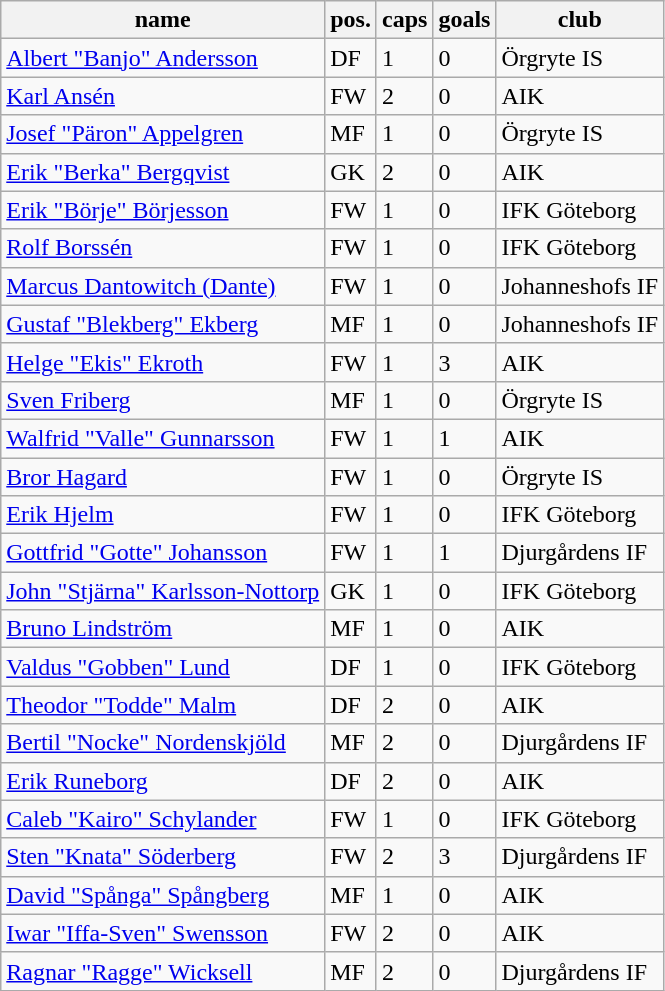<table class="wikitable" border="1">
<tr>
<th>name</th>
<th>pos.</th>
<th>caps</th>
<th>goals</th>
<th>club</th>
</tr>
<tr>
<td><a href='#'>Albert "Banjo" Andersson</a></td>
<td>DF</td>
<td>1</td>
<td>0</td>
<td>Örgryte IS</td>
</tr>
<tr>
<td><a href='#'>Karl Ansén</a></td>
<td>FW</td>
<td>2</td>
<td>0</td>
<td>AIK</td>
</tr>
<tr>
<td><a href='#'>Josef "Päron" Appelgren</a></td>
<td>MF</td>
<td>1</td>
<td>0</td>
<td>Örgryte IS</td>
</tr>
<tr>
<td><a href='#'>Erik "Berka" Bergqvist</a></td>
<td>GK</td>
<td>2</td>
<td>0</td>
<td>AIK</td>
</tr>
<tr>
<td><a href='#'>Erik "Börje" Börjesson</a></td>
<td>FW</td>
<td>1</td>
<td>0</td>
<td>IFK Göteborg</td>
</tr>
<tr>
<td><a href='#'>Rolf Borssén</a></td>
<td>FW</td>
<td>1</td>
<td>0</td>
<td>IFK Göteborg</td>
</tr>
<tr>
<td><a href='#'>Marcus Dantowitch (Dante)</a></td>
<td>FW</td>
<td>1</td>
<td>0</td>
<td>Johanneshofs IF</td>
</tr>
<tr>
<td><a href='#'>Gustaf "Blekberg" Ekberg</a></td>
<td>MF</td>
<td>1</td>
<td>0</td>
<td>Johanneshofs IF</td>
</tr>
<tr>
<td><a href='#'>Helge "Ekis" Ekroth</a></td>
<td>FW</td>
<td>1</td>
<td>3</td>
<td>AIK</td>
</tr>
<tr>
<td><a href='#'>Sven Friberg</a></td>
<td>MF</td>
<td>1</td>
<td>0</td>
<td>Örgryte IS</td>
</tr>
<tr>
<td><a href='#'>Walfrid "Valle" Gunnarsson</a></td>
<td>FW</td>
<td>1</td>
<td>1</td>
<td>AIK</td>
</tr>
<tr>
<td><a href='#'>Bror Hagard</a></td>
<td>FW</td>
<td>1</td>
<td>0</td>
<td>Örgryte IS</td>
</tr>
<tr>
<td><a href='#'>Erik Hjelm</a></td>
<td>FW</td>
<td>1</td>
<td>0</td>
<td>IFK Göteborg</td>
</tr>
<tr>
<td><a href='#'>Gottfrid "Gotte" Johansson</a></td>
<td>FW</td>
<td>1</td>
<td>1</td>
<td>Djurgårdens IF</td>
</tr>
<tr>
<td><a href='#'>John "Stjärna" Karlsson-Nottorp</a></td>
<td>GK</td>
<td>1</td>
<td>0</td>
<td>IFK Göteborg</td>
</tr>
<tr>
<td><a href='#'>Bruno Lindström</a></td>
<td>MF</td>
<td>1</td>
<td>0</td>
<td>AIK</td>
</tr>
<tr>
<td><a href='#'>Valdus "Gobben" Lund</a></td>
<td>DF</td>
<td>1</td>
<td>0</td>
<td>IFK Göteborg</td>
</tr>
<tr>
<td><a href='#'>Theodor "Todde" Malm</a></td>
<td>DF</td>
<td>2</td>
<td>0</td>
<td>AIK</td>
</tr>
<tr>
<td><a href='#'>Bertil "Nocke" Nordenskjöld</a></td>
<td>MF</td>
<td>2</td>
<td>0</td>
<td>Djurgårdens IF</td>
</tr>
<tr>
<td><a href='#'>Erik Runeborg</a></td>
<td>DF</td>
<td>2</td>
<td>0</td>
<td>AIK</td>
</tr>
<tr>
<td><a href='#'>Caleb "Kairo" Schylander</a></td>
<td>FW</td>
<td>1</td>
<td>0</td>
<td>IFK Göteborg</td>
</tr>
<tr>
<td><a href='#'>Sten "Knata" Söderberg</a></td>
<td>FW</td>
<td>2</td>
<td>3</td>
<td>Djurgårdens IF</td>
</tr>
<tr>
<td><a href='#'>David "Spånga" Spångberg</a></td>
<td>MF</td>
<td>1</td>
<td>0</td>
<td>AIK</td>
</tr>
<tr>
<td><a href='#'>Iwar "Iffa-Sven" Swensson</a></td>
<td>FW</td>
<td>2</td>
<td>0</td>
<td>AIK</td>
</tr>
<tr>
<td><a href='#'>Ragnar "Ragge" Wicksell</a></td>
<td>MF</td>
<td>2</td>
<td>0</td>
<td>Djurgårdens IF</td>
</tr>
</table>
